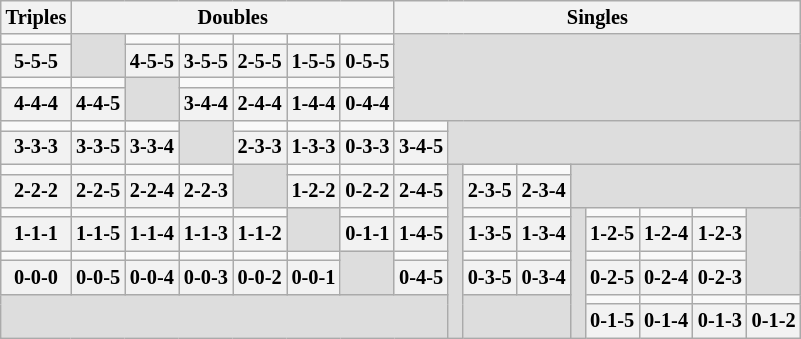<table class="wikitable" style="font-size:85%;text-align:center;">
<tr>
<th>Triples</th>
<th colspan=6>Doubles</th>
<th colspan=9>Singles</th>
</tr>
<tr>
<td></td>
<td rowspan=2 style="background:#ddd;"> </td>
<td></td>
<td></td>
<td></td>
<td></td>
<td></td>
<td rowspan=4 colspan=9 style="background:#ddd;"> </td>
</tr>
<tr>
<th>5-5-5</th>
<th>4-5-5</th>
<th>3-5-5</th>
<th>2-5-5</th>
<th>1-5-5</th>
<th>0-5-5</th>
</tr>
<tr>
<td></td>
<td></td>
<td rowspan=2 style="background:#ddd;"> </td>
<td></td>
<td></td>
<td></td>
<td></td>
</tr>
<tr>
<th>4-4-4</th>
<th>4-4-5</th>
<th>3-4-4</th>
<th>2-4-4</th>
<th>1-4-4</th>
<th>0-4-4</th>
</tr>
<tr>
<td></td>
<td></td>
<td></td>
<td rowspan=2 style="background:#ddd;"> </td>
<td></td>
<td></td>
<td></td>
<td></td>
<td rowspan=2 colspan=8 style="background:#ddd;"> </td>
</tr>
<tr>
<th>3-3-3</th>
<th>3-3-5</th>
<th>3-3-4</th>
<th>2-3-3</th>
<th>1-3-3</th>
<th>0-3-3</th>
<th>3-4-5</th>
</tr>
<tr>
<td></td>
<td></td>
<td></td>
<td></td>
<td rowspan=2 style="background:#ddd;"> </td>
<td></td>
<td></td>
<td></td>
<td rowspan=8 colspan=1 style="background:#ddd;"> </td>
<td></td>
<td></td>
<td rowspan=2 colspan=5 style="background:#ddd;"> </td>
</tr>
<tr>
<th>2-2-2</th>
<th>2-2-5</th>
<th>2-2-4</th>
<th>2-2-3</th>
<th>1-2-2</th>
<th>0-2-2</th>
<th>2-4-5</th>
<th>2-3-5</th>
<th>2-3-4</th>
</tr>
<tr>
<td></td>
<td></td>
<td></td>
<td></td>
<td></td>
<td rowspan=2 style="background:#ddd;"> </td>
<td></td>
<td></td>
<td></td>
<td></td>
<td rowspan=6 colspan=1 style="background:#ddd;"> </td>
<td></td>
<td></td>
<td></td>
<td rowspan=4 colspan=1 style="background:#ddd;"> </td>
</tr>
<tr>
<th>1-1-1</th>
<th>1-1-5</th>
<th>1-1-4</th>
<th>1-1-3</th>
<th>1-1-2</th>
<th>0-1-1</th>
<th>1-4-5</th>
<th>1-3-5</th>
<th>1-3-4</th>
<th>1-2-5</th>
<th>1-2-4</th>
<th>1-2-3</th>
</tr>
<tr>
<td></td>
<td></td>
<td></td>
<td></td>
<td></td>
<td></td>
<td rowspan=2 style="background:#ddd;"> </td>
<td></td>
<td></td>
<td></td>
<td></td>
<td></td>
<td></td>
</tr>
<tr>
<th>0-0-0</th>
<th>0-0-5</th>
<th>0-0-4</th>
<th>0-0-3</th>
<th>0-0-2</th>
<th>0-0-1</th>
<th>0-4-5</th>
<th>0-3-5</th>
<th>0-3-4</th>
<th>0-2-5</th>
<th>0-2-4</th>
<th>0-2-3</th>
</tr>
<tr>
<td colspan=8 rowspan=2 style="background:#ddd;"> </td>
<td colspan=2 rowspan=2 style="background:#ddd;"> </td>
<td></td>
<td></td>
<td></td>
<td></td>
</tr>
<tr>
<th>0-1-5</th>
<th>0-1-4</th>
<th>0-1-3</th>
<th>0-1-2</th>
</tr>
</table>
